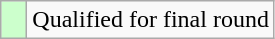<table class="wikitable">
<tr>
<td style="width:10px; background:#cfc"></td>
<td>Qualified for final round</td>
</tr>
</table>
